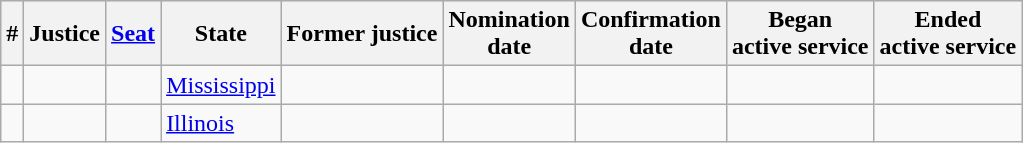<table class="sortable wikitable">
<tr bgcolor="#ececec">
<th>#</th>
<th>Justice</th>
<th><a href='#'>Seat</a></th>
<th>State</th>
<th>Former justice</th>
<th>Nomination<br>date</th>
<th>Confirmation<br>date</th>
<th>Began<br>active service</th>
<th>Ended<br>active service</th>
</tr>
<tr>
<td></td>
<td></td>
<td align="center"></td>
<td><a href='#'>Mississippi</a></td>
<td></td>
<td></td>
<td></td>
<td></td>
<td></td>
</tr>
<tr>
<td></td>
<td></td>
<td align="center"></td>
<td><a href='#'>Illinois</a></td>
<td></td>
<td></td>
<td></td>
<td></td>
<td></td>
</tr>
</table>
